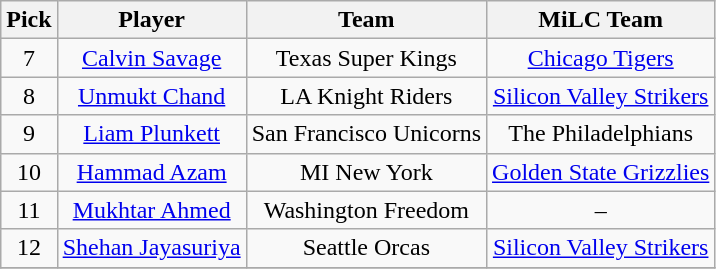<table class="wikitable plainrowheaders" style="text-align:center;">
<tr>
<th scope="col">Pick</th>
<th scope="col">Player</th>
<th scope="col">Team</th>
<th scope="col">MiLC Team</th>
</tr>
<tr>
<td scope="row">7</td>
<td><a href='#'>Calvin Savage</a></td>
<td>Texas Super Kings</td>
<td><a href='#'>Chicago Tigers</a></td>
</tr>
<tr>
<td scope="row">8</td>
<td><a href='#'>Unmukt Chand</a></td>
<td>LA Knight Riders</td>
<td><a href='#'>Silicon Valley Strikers</a></td>
</tr>
<tr>
<td scope="row">9</td>
<td><a href='#'>Liam Plunkett</a></td>
<td>San Francisco Unicorns</td>
<td>The Philadelphians</td>
</tr>
<tr>
<td scope="row">10</td>
<td><a href='#'>Hammad Azam</a></td>
<td>MI New York</td>
<td><a href='#'>Golden State Grizzlies</a></td>
</tr>
<tr>
<td scope="row">11</td>
<td><a href='#'>Mukhtar Ahmed</a></td>
<td>Washington Freedom</td>
<td align=center>–</td>
</tr>
<tr>
<td scope="row">12</td>
<td><a href='#'>Shehan Jayasuriya</a></td>
<td>Seattle Orcas</td>
<td><a href='#'>Silicon Valley Strikers</a></td>
</tr>
<tr>
</tr>
</table>
